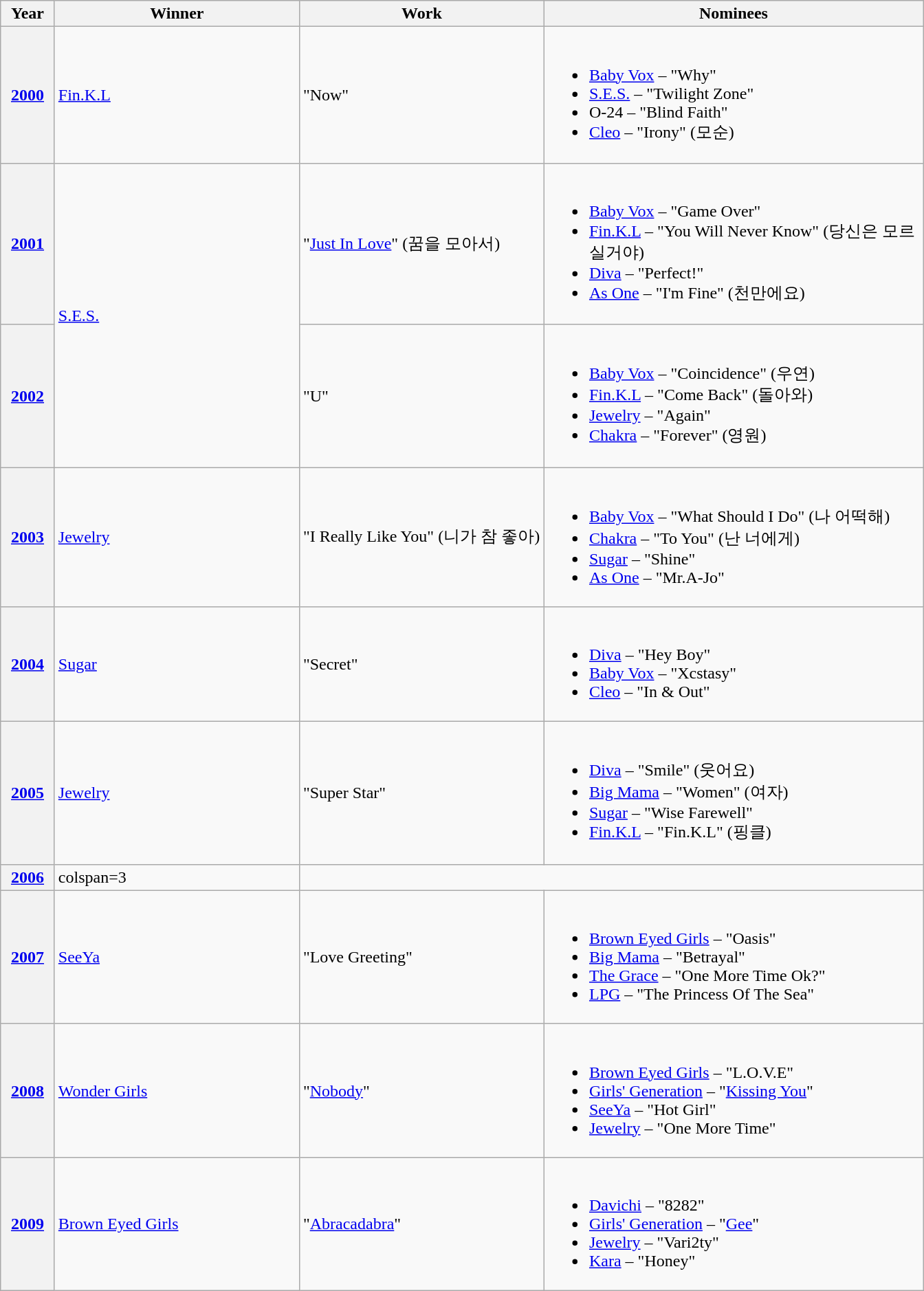<table class="wikitable plainrowheaders">
<tr>
<th width="45">Year</th>
<th width="230">Winner</th>
<th width="230">Work</th>
<th width="360">Nominees</th>
</tr>
<tr>
<th scope="row" style="text-align:center"><a href='#'>2000</a></th>
<td><a href='#'>Fin.K.L</a></td>
<td>"Now"</td>
<td><br><ul><li><a href='#'>Baby Vox</a> – "Why"</li><li><a href='#'>S.E.S.</a> – "Twilight Zone"</li><li>O-24 – "Blind Faith"</li><li><a href='#'>Cleo</a> – "Irony" (모순)</li></ul></td>
</tr>
<tr>
<th scope="row" style="text-align:center"><a href='#'>2001</a></th>
<td rowspan="2"><a href='#'>S.E.S.</a></td>
<td>"<a href='#'>Just In Love</a>" (꿈을 모아서)</td>
<td><br><ul><li><a href='#'>Baby Vox</a> – "Game Over"</li><li><a href='#'>Fin.K.L</a> – "You Will Never Know" (당신은 모르실거야)</li><li><a href='#'>Diva</a> – "Perfect!"</li><li><a href='#'>As One</a> – "I'm Fine" (천만에요)</li></ul></td>
</tr>
<tr>
<th scope="row" style="text-align:center"><a href='#'>2002</a></th>
<td>"U"</td>
<td><br><ul><li><a href='#'>Baby Vox</a> – "Coincidence" (우연)</li><li><a href='#'>Fin.K.L</a> – "Come Back" (돌아와)</li><li><a href='#'>Jewelry</a> – "Again"</li><li><a href='#'>Chakra</a> – "Forever" (영원)</li></ul></td>
</tr>
<tr>
<th scope="row" style="text-align:center"><a href='#'>2003</a></th>
<td><a href='#'>Jewelry</a></td>
<td>"I Really Like You" (니가 참 좋아)</td>
<td><br><ul><li><a href='#'>Baby Vox</a> – "What Should I Do" (나 어떡해)</li><li><a href='#'>Chakra</a> – "To You" (난 너에게)</li><li><a href='#'>Sugar</a> – "Shine"</li><li><a href='#'>As One</a> – "Mr.A-Jo"</li></ul></td>
</tr>
<tr>
<th scope="row" style="text-align:center"><a href='#'>2004</a></th>
<td><a href='#'>Sugar</a></td>
<td>"Secret"</td>
<td><br><ul><li><a href='#'>Diva</a> – "Hey Boy"</li><li><a href='#'>Baby Vox</a> – "Xcstasy"</li><li><a href='#'>Cleo</a> – "In & Out"</li></ul></td>
</tr>
<tr>
<th scope="row" style="text-align:center"><a href='#'>2005</a></th>
<td><a href='#'>Jewelry</a></td>
<td>"Super Star"</td>
<td><br><ul><li><a href='#'>Diva</a> – "Smile" (웃어요)</li><li><a href='#'>Big Mama</a> – "Women" (여자)</li><li><a href='#'>Sugar</a> – "Wise Farewell"</li><li><a href='#'>Fin.K.L</a> – "Fin.K.L" (핑클)</li></ul></td>
</tr>
<tr>
<th scope="row" style="text-align:center"><a href='#'>2006</a></th>
<td>colspan=3 </td>
</tr>
<tr>
<th scope="row" style="text-align:center"><a href='#'>2007</a></th>
<td><a href='#'>SeeYa</a></td>
<td>"Love Greeting"</td>
<td><br><ul><li><a href='#'>Brown Eyed Girls</a> – "Oasis"</li><li><a href='#'>Big Mama</a> – "Betrayal"</li><li><a href='#'>The Grace</a> – "One More Time Ok?"</li><li><a href='#'>LPG</a> – "The Princess Of The Sea"</li></ul></td>
</tr>
<tr>
<th scope="row" style="text-align:center"><a href='#'>2008</a></th>
<td><a href='#'>Wonder Girls</a></td>
<td>"<a href='#'>Nobody</a>"</td>
<td><br><ul><li><a href='#'>Brown Eyed Girls</a> – "L.O.V.E"</li><li><a href='#'>Girls' Generation</a> – "<a href='#'>Kissing You</a>"</li><li><a href='#'>SeeYa</a> – "Hot Girl"</li><li><a href='#'>Jewelry</a> – "One More Time"</li></ul></td>
</tr>
<tr>
<th scope="row" style="text-align:center"><a href='#'>2009</a></th>
<td><a href='#'>Brown Eyed Girls</a></td>
<td>"<a href='#'>Abracadabra</a>"</td>
<td><br><ul><li><a href='#'>Davichi</a> – "8282"</li><li><a href='#'>Girls' Generation</a> – "<a href='#'>Gee</a>"</li><li><a href='#'>Jewelry</a> – "Vari2ty"</li><li><a href='#'>Kara</a> – "Honey"</li></ul></td>
</tr>
</table>
